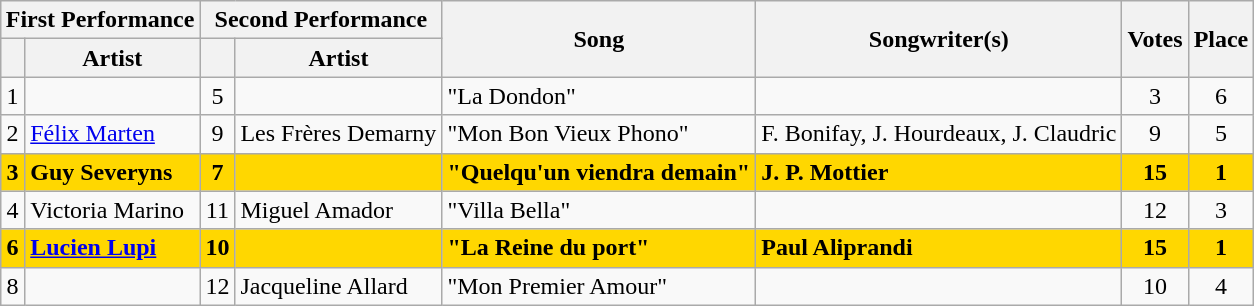<table class="sortable wikitable" style="margin: 1em auto 1em auto; text-align:left">
<tr>
<th colspan="2">First Performance</th>
<th colspan="2">Second Performance</th>
<th rowspan="2">Song</th>
<th rowspan="2">Songwriter(s)</th>
<th rowspan="2">Votes</th>
<th rowspan="2">Place</th>
</tr>
<tr>
<th></th>
<th>Artist</th>
<th></th>
<th>Artist</th>
</tr>
<tr>
<td align="center">1</td>
<td></td>
<td align="center">5</td>
<td></td>
<td>"La Dondon"</td>
<td></td>
<td align="center">3</td>
<td align="center">6</td>
</tr>
<tr>
<td align="center">2</td>
<td><a href='#'>Félix Marten</a></td>
<td align="center">9</td>
<td>Les Frères Demarny</td>
<td>"Mon Bon Vieux Phono"</td>
<td>F. Bonifay, J. Hourdeaux, J. Claudric</td>
<td align="center">9</td>
<td align="center">5</td>
</tr>
<tr style="font-weight:bold; background:gold;">
<td align="center">3</td>
<td>Guy Severyns</td>
<td align="center">7</td>
<td></td>
<td>"Quelqu'un viendra demain"</td>
<td>J. P. Mottier</td>
<td align="center">15</td>
<td align="center">1</td>
</tr>
<tr>
<td align="center">4</td>
<td>Victoria Marino</td>
<td align="center">11</td>
<td>Miguel Amador</td>
<td>"Villa Bella"</td>
<td></td>
<td align="center">12</td>
<td align="center">3</td>
</tr>
<tr style="font-weight:bold; background:gold;">
<td align="center">6</td>
<td><a href='#'>Lucien Lupi</a></td>
<td align="center">10</td>
<td></td>
<td>"La Reine du port"</td>
<td>Paul Aliprandi</td>
<td align="center">15</td>
<td align="center">1</td>
</tr>
<tr>
<td align="center">8</td>
<td></td>
<td align="center">12</td>
<td>Jacqueline Allard</td>
<td>"Mon Premier Amour"</td>
<td></td>
<td align="center">10</td>
<td align="center">4</td>
</tr>
</table>
